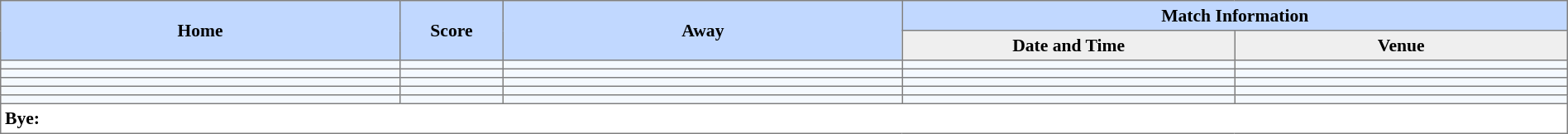<table border=1 style="border-collapse:collapse; font-size:90%; text-align:center;" cellpadding=3 cellspacing=0>
<tr bgcolor=#C1D8FF>
<th rowspan=2 width=12%>Home</th>
<th rowspan=2 width=3%>Score</th>
<th rowspan=2 width=12%>Away</th>
<th colspan=5>Match Information</th>
</tr>
<tr bgcolor=#EFEFEF>
<th width=10%>Date and Time</th>
<th width=10%>Venue</th>
</tr>
<tr bgcolor=#F5FAFF>
<td align="left"></td>
<td></td>
<td align="left"></td>
<td></td>
<td></td>
</tr>
<tr bgcolor=#F5FAFF>
<td align="left"></td>
<td></td>
<td align="left"></td>
<td></td>
<td></td>
</tr>
<tr bgcolor=#F5FAFF>
<td align="left"></td>
<td></td>
<td align="left"></td>
<td></td>
<td></td>
</tr>
<tr bgcolor=#F5FAFF>
<td align="left"></td>
<td></td>
<td align="left"></td>
<td></td>
<td></td>
</tr>
<tr bgcolor=#F5FAFF>
<td align="left"></td>
<td></td>
<td align="left"></td>
<td></td>
<td></td>
</tr>
<tr>
<td colspan="5" style="text-align:left;"><strong>Bye:</strong></td>
</tr>
</table>
